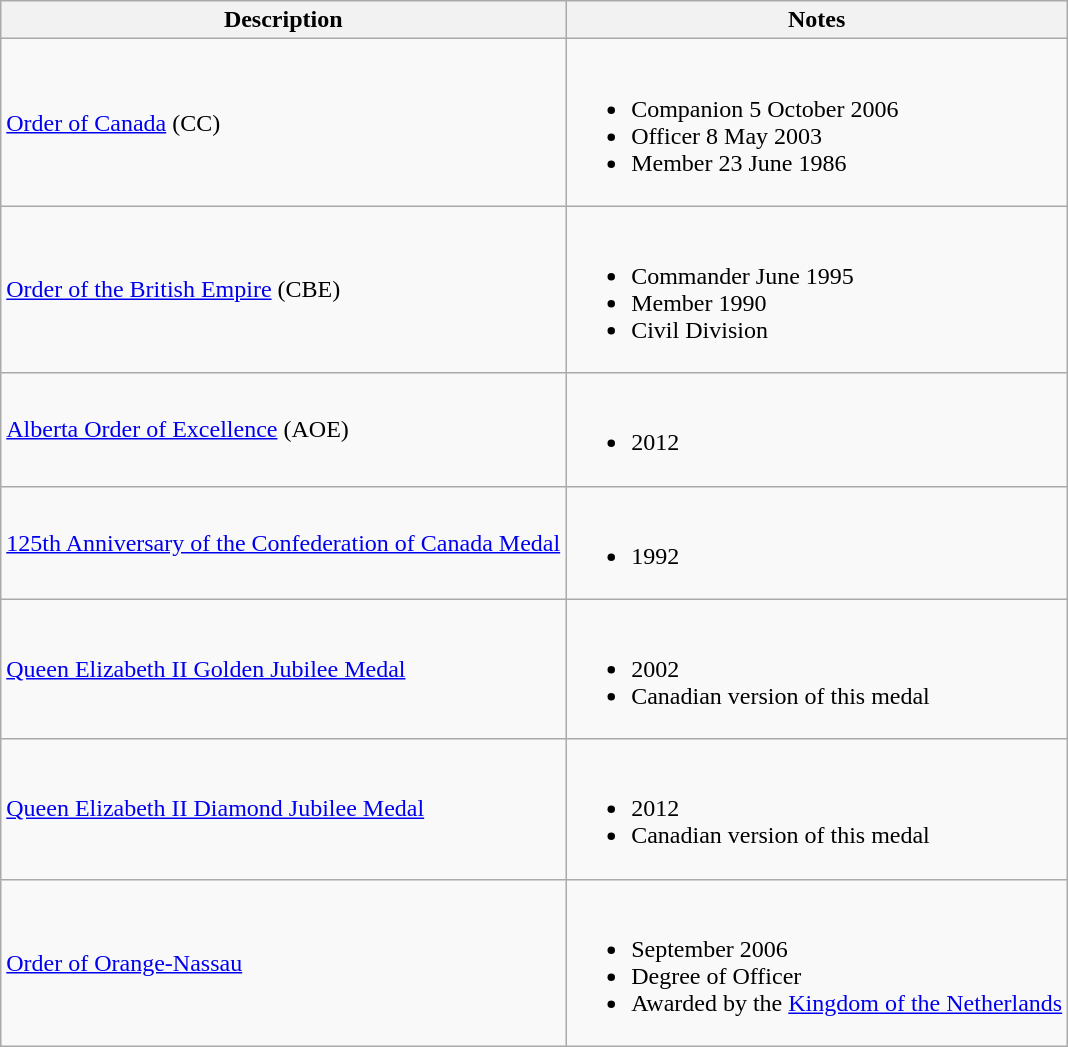<table class="wikitable">
<tr>
<th>Description</th>
<th>Notes</th>
</tr>
<tr>
<td><a href='#'>Order of Canada</a> (CC)</td>
<td><br><ul><li>Companion 5 October 2006</li><li>Officer 8 May 2003</li><li>Member 23 June 1986</li></ul></td>
</tr>
<tr>
<td><a href='#'>Order of the British Empire</a> (CBE)</td>
<td><br><ul><li>Commander June 1995</li><li>Member 1990</li><li>Civil Division</li></ul></td>
</tr>
<tr>
<td><a href='#'>Alberta Order of Excellence</a> (AOE)</td>
<td><br><ul><li>2012</li></ul></td>
</tr>
<tr>
<td><a href='#'>125th Anniversary of the Confederation of Canada Medal</a></td>
<td><br><ul><li>1992</li></ul></td>
</tr>
<tr>
<td><a href='#'>Queen Elizabeth II Golden Jubilee Medal</a></td>
<td><br><ul><li>2002</li><li>Canadian version of this medal</li></ul></td>
</tr>
<tr>
<td><a href='#'>Queen Elizabeth II Diamond Jubilee Medal</a></td>
<td><br><ul><li>2012</li><li>Canadian version of this medal</li></ul></td>
</tr>
<tr>
<td><a href='#'>Order of Orange-Nassau</a></td>
<td><br><ul><li>September 2006</li><li>Degree of Officer</li><li>Awarded by the <a href='#'>Kingdom of the Netherlands</a></li></ul></td>
</tr>
</table>
